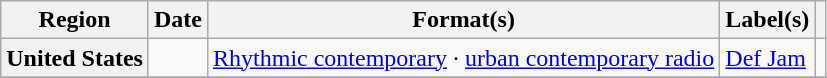<table class="wikitable plainrowheaders" style="text-align:left">
<tr>
<th scope="col">Region</th>
<th scope="col">Date</th>
<th scope="col">Format(s)</th>
<th scope="col">Label(s)</th>
<th scope="col"></th>
</tr>
<tr>
<th scope="row">United States</th>
<td></td>
<td><a href='#'>Rhythmic contemporary</a> · <a href='#'>urban contemporary radio</a></td>
<td><a href='#'>Def Jam</a></td>
<td></td>
</tr>
<tr>
</tr>
</table>
